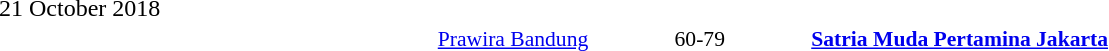<table cellspacing="1" style="width:100%;">
<tr>
<td>21 October 2018</td>
</tr>
<tr style="font-size:90%">
<td align="right"><a href='#'>Prawira Bandung</a></td>
<td></td>
<td align="center">60-79</td>
<td></td>
<td><strong><a href='#'>Satria Muda Pertamina Jakarta</a></strong></td>
</tr>
</table>
